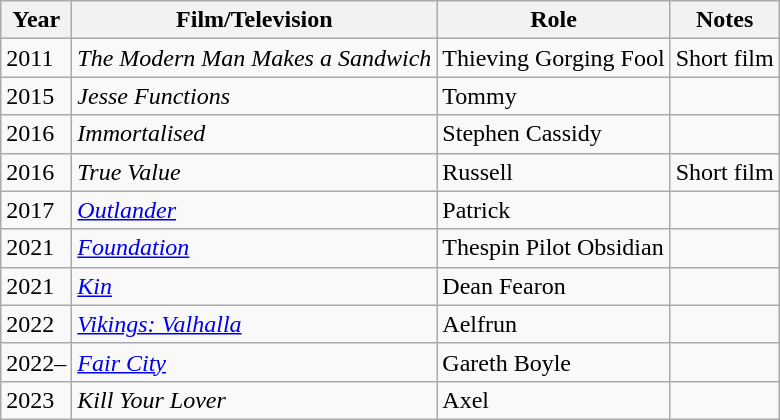<table class="wikitable sortable">
<tr>
<th>Year</th>
<th>Film/Television</th>
<th>Role</th>
<th>Notes</th>
</tr>
<tr>
<td>2011</td>
<td><em>The Modern Man Makes a Sandwich</em></td>
<td>Thieving Gorging Fool</td>
<td>Short film</td>
</tr>
<tr>
<td>2015</td>
<td><em>Jesse Functions</em></td>
<td>Tommy</td>
<td></td>
</tr>
<tr>
<td>2016</td>
<td><em>Immortalised</em></td>
<td>Stephen Cassidy</td>
<td></td>
</tr>
<tr>
<td>2016</td>
<td><em>True Value</em></td>
<td>Russell</td>
<td>Short film</td>
</tr>
<tr>
<td>2017</td>
<td><a href='#'><em>Outlander</em></a></td>
<td>Patrick</td>
<td></td>
</tr>
<tr>
<td>2021</td>
<td><a href='#'><em>Foundation</em></a></td>
<td>Thespin Pilot Obsidian</td>
<td></td>
</tr>
<tr>
<td>2021</td>
<td><a href='#'><em>Kin</em></a></td>
<td>Dean Fearon</td>
<td></td>
</tr>
<tr>
<td>2022</td>
<td><em><a href='#'>Vikings: Valhalla</a></em></td>
<td>Aelfrun</td>
<td></td>
</tr>
<tr>
<td>2022–</td>
<td><em><a href='#'>Fair City</a></em></td>
<td>Gareth Boyle</td>
<td></td>
</tr>
<tr>
<td>2023</td>
<td><em>Kill Your Lover</em></td>
<td>Axel</td>
<td></td>
</tr>
</table>
